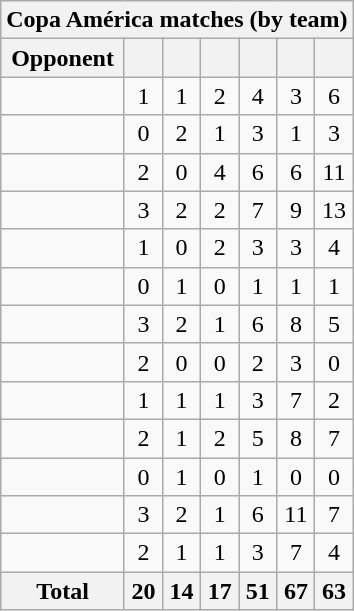<table class="wikitable sortable" style="text-align: center;">
<tr>
<th colspan=7>Copa América matches (by team)</th>
</tr>
<tr>
<th>Opponent</th>
<th></th>
<th></th>
<th></th>
<th></th>
<th></th>
<th></th>
</tr>
<tr>
<td align="left"></td>
<td>1</td>
<td>1</td>
<td>2</td>
<td>4</td>
<td>3</td>
<td>6</td>
</tr>
<tr>
<td align="left"></td>
<td>0</td>
<td>2</td>
<td>1</td>
<td>3</td>
<td>1</td>
<td>3</td>
</tr>
<tr>
<td align="left"></td>
<td>2</td>
<td>0</td>
<td>4</td>
<td>6</td>
<td>6</td>
<td>11</td>
</tr>
<tr>
<td align="left"></td>
<td>3</td>
<td>2</td>
<td>2</td>
<td>7</td>
<td>9</td>
<td>13</td>
</tr>
<tr>
<td align="left"></td>
<td>1</td>
<td>0</td>
<td>2</td>
<td>3</td>
<td>3</td>
<td>4</td>
</tr>
<tr>
<td align="left"></td>
<td>0</td>
<td>1</td>
<td>0</td>
<td>1</td>
<td>1</td>
<td>1</td>
</tr>
<tr>
<td align="left"></td>
<td>3</td>
<td>2</td>
<td>1</td>
<td>6</td>
<td>8</td>
<td>5</td>
</tr>
<tr>
<td align="left"></td>
<td>2</td>
<td>0</td>
<td>0</td>
<td>2</td>
<td>3</td>
<td>0</td>
</tr>
<tr>
<td align="left"></td>
<td>1</td>
<td>1</td>
<td>1</td>
<td>3</td>
<td>7</td>
<td>2</td>
</tr>
<tr>
<td align="left"></td>
<td>2</td>
<td>1</td>
<td>2</td>
<td>5</td>
<td>8</td>
<td>7</td>
</tr>
<tr>
<td align="left"></td>
<td>0</td>
<td>1</td>
<td>0</td>
<td>1</td>
<td>0</td>
<td>0</td>
</tr>
<tr>
<td align="left"></td>
<td>3</td>
<td>2</td>
<td>1</td>
<td>6</td>
<td>11</td>
<td>7</td>
</tr>
<tr>
<td align="left"></td>
<td>2</td>
<td>1</td>
<td>1</td>
<td>3</td>
<td>7</td>
<td>4</td>
</tr>
<tr>
<th align="left">Total</th>
<th>20</th>
<th>14</th>
<th>17</th>
<th>51</th>
<th>67</th>
<th>63</th>
</tr>
</table>
